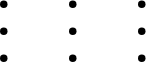<table border="0" cellpadding="2">
<tr valign="top">
<td><br><ul><li></li><li></li><li> <em></em></li></ul></td>
<td><br><ul><li></li><li></li><li></li></ul></td>
<td><br><ul><li></li><li></li><li></li></ul></td>
</tr>
</table>
